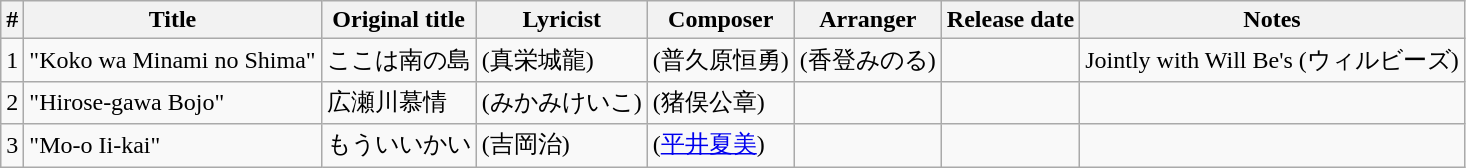<table class="wikitable sortable">
<tr>
<th>#</th>
<th>Title</th>
<th>Original title</th>
<th>Lyricist</th>
<th>Composer</th>
<th>Arranger</th>
<th data-sort-type="date">Release date</th>
<th>Notes</th>
</tr>
<tr>
<td>1</td>
<td>"Koko wa Minami no Shima"</td>
<td>ここは南の島</td>
<td> (真栄城龍)</td>
<td> (普久原恒勇)</td>
<td> (香登みのる)</td>
<td></td>
<td>Jointly with Will Be's (ウィルビーズ)</td>
</tr>
<tr>
<td>2</td>
<td>"Hirose-gawa Bojo"</td>
<td>広瀬川慕情</td>
<td> (みかみけいこ)</td>
<td> (猪俣公章)</td>
<td></td>
<td></td>
<td></td>
</tr>
<tr>
<td>3</td>
<td>"Mo-o Ii-kai"</td>
<td>もういいかい</td>
<td> (吉岡治)</td>
<td> (<a href='#'>平井夏美</a>)</td>
<td></td>
<td></td>
<td></td>
</tr>
</table>
